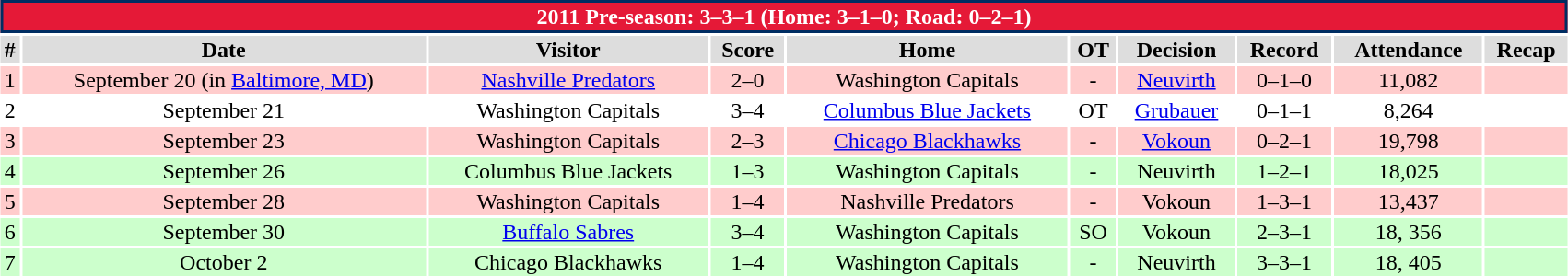<table class="toccolours collapsible collapsed"  style="width:90%; clear:both; margin:1.5em auto; text-align:center;">
<tr>
<th colspan=11 style="background:#e51937; color:white; border:2px solid #002d62">2011 Pre-season: 3–3–1 (Home: 3–1–0; Road: 0–2–1)</th>
</tr>
<tr style="text-align:center; background:#ddd;">
<td><strong>#</strong></td>
<td><strong>Date</strong></td>
<td><strong>Visitor</strong></td>
<td><strong>Score</strong></td>
<td><strong>Home</strong></td>
<td><strong>OT</strong></td>
<td><strong>Decision</strong></td>
<td><strong>Record</strong></td>
<td><strong>Attendance</strong></td>
<td><strong>Recap</strong></td>
</tr>
<tr style="text-align:center; background:#fcc;">
<td>1</td>
<td>September 20 (in <a href='#'>Baltimore, MD</a>)</td>
<td><a href='#'>Nashville Predators</a></td>
<td>2–0</td>
<td>Washington Capitals</td>
<td>-</td>
<td><a href='#'>Neuvirth</a></td>
<td>0–1–0</td>
<td>11,082</td>
<td></td>
</tr>
<tr style="text-align:center; background:#fff;">
<td>2</td>
<td>September 21</td>
<td>Washington Capitals</td>
<td>3–4</td>
<td><a href='#'>Columbus Blue Jackets</a></td>
<td>OT</td>
<td><a href='#'>Grubauer</a></td>
<td>0–1–1</td>
<td>8,264</td>
<td></td>
</tr>
<tr style="text-align:center; background:#fcc;">
<td>3</td>
<td>September 23</td>
<td>Washington Capitals</td>
<td>2–3</td>
<td><a href='#'>Chicago Blackhawks</a></td>
<td>-</td>
<td><a href='#'>Vokoun</a></td>
<td>0–2–1</td>
<td>19,798</td>
<td></td>
</tr>
<tr style="text-align:center; background:#cfc;">
<td>4</td>
<td>September 26</td>
<td>Columbus Blue Jackets</td>
<td>1–3</td>
<td>Washington Capitals</td>
<td>-</td>
<td>Neuvirth</td>
<td>1–2–1</td>
<td>18,025</td>
<td></td>
</tr>
<tr style="text-align:center; background:#fcc;">
<td>5</td>
<td>September 28</td>
<td>Washington Capitals</td>
<td>1–4</td>
<td>Nashville Predators</td>
<td>-</td>
<td>Vokoun</td>
<td>1–3–1</td>
<td>13,437</td>
<td></td>
</tr>
<tr style="text-align:center; background:#cfc;">
<td>6</td>
<td>September 30</td>
<td><a href='#'>Buffalo Sabres</a></td>
<td>3–4</td>
<td>Washington Capitals</td>
<td>SO</td>
<td>Vokoun</td>
<td>2–3–1</td>
<td>18, 356</td>
<td></td>
</tr>
<tr style="text-align:center; background:#cfc;">
<td>7</td>
<td>October 2</td>
<td>Chicago Blackhawks</td>
<td>1–4</td>
<td>Washington Capitals</td>
<td>-</td>
<td>Neuvirth</td>
<td>3–3–1</td>
<td>18, 405</td>
<td></td>
</tr>
</table>
